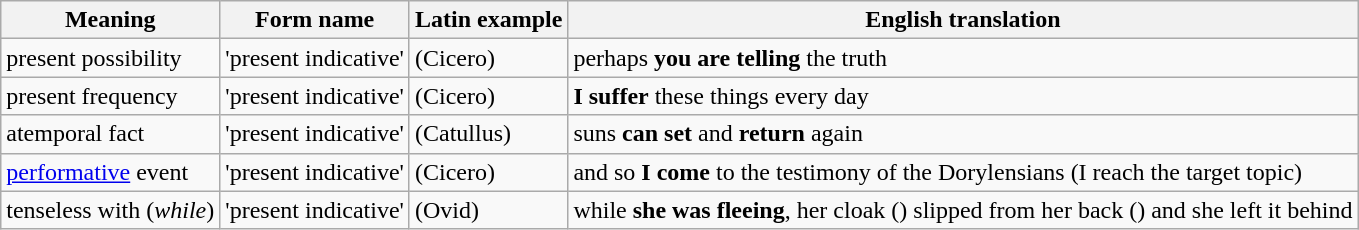<table class="wikitable">
<tr>
<th>Meaning</th>
<th>Form name</th>
<th>Latin example</th>
<th>English translation</th>
</tr>
<tr>
<td>present possibility</td>
<td>'present indicative'</td>
<td> (Cicero)</td>
<td>perhaps <strong>you are telling</strong> the truth</td>
</tr>
<tr>
<td>present frequency</td>
<td>'present indicative'</td>
<td> (Cicero)</td>
<td><strong>I suffer</strong> these things every day</td>
</tr>
<tr>
<td>atemporal fact</td>
<td>'present indicative'</td>
<td> (Catullus)</td>
<td>suns <strong>can set</strong> and <strong>return</strong> again</td>
</tr>
<tr>
<td><a href='#'>performative</a> event</td>
<td>'present indicative'</td>
<td> (Cicero)</td>
<td>and so <strong>I come</strong> to the testimony of the Dorylensians (I reach the target topic)</td>
</tr>
<tr>
<td>tenseless with  (<em>while</em>)</td>
<td>'present indicative'</td>
<td> (Ovid)</td>
<td>while <strong>she was fleeing</strong>, her cloak () slipped from her back () and she left it behind</td>
</tr>
</table>
